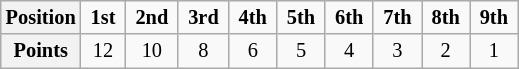<table class="wikitable" style="font-size:85%; text-align:center">
<tr>
<th>Position</th>
<td> <strong>1st</strong> </td>
<td> <strong>2nd</strong> </td>
<td> <strong>3rd</strong> </td>
<td> <strong>4th</strong> </td>
<td> <strong>5th</strong> </td>
<td> <strong>6th</strong> </td>
<td> <strong>7th</strong> </td>
<td> <strong>8th</strong> </td>
<td> <strong>9th</strong> </td>
</tr>
<tr>
<th>Points</th>
<td>12</td>
<td>10</td>
<td>8</td>
<td>6</td>
<td>5</td>
<td>4</td>
<td>3</td>
<td>2</td>
<td>1</td>
</tr>
</table>
